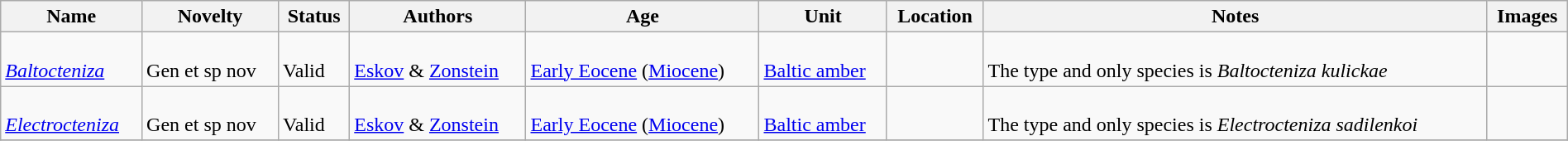<table class="wikitable sortable" align="center" width="100%">
<tr>
<th>Name</th>
<th>Novelty</th>
<th>Status</th>
<th>Authors</th>
<th>Age</th>
<th>Unit</th>
<th>Location</th>
<th>Notes</th>
<th>Images</th>
</tr>
<tr>
<td><br><em><a href='#'>Baltocteniza</a></em></td>
<td><br>Gen et sp nov</td>
<td><br>Valid</td>
<td><br><a href='#'>Eskov</a> & <a href='#'>Zonstein</a></td>
<td><br><a href='#'>Early Eocene</a> (<a href='#'>Miocene</a>)</td>
<td><br><a href='#'>Baltic amber</a></td>
<td><br></td>
<td><br>The type and only species is <em>Baltocteniza kulickae</em></td>
<td></td>
</tr>
<tr>
<td><br><em><a href='#'>Electrocteniza</a></em></td>
<td><br>Gen et sp nov</td>
<td><br>Valid</td>
<td><br><a href='#'>Eskov</a> & <a href='#'>Zonstein</a></td>
<td><br><a href='#'>Early Eocene</a> (<a href='#'>Miocene</a>)</td>
<td><br><a href='#'>Baltic amber</a></td>
<td><br></td>
<td><br>The type and only species is <em>Electrocteniza sadilenkoi</em></td>
<td></td>
</tr>
<tr>
</tr>
</table>
